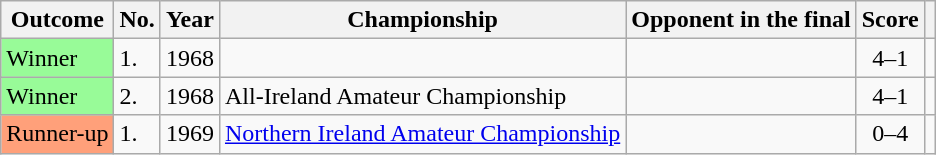<table class="wikitable sortable">
<tr>
<th scope="col">Outcome</th>
<th scope="col">No.</th>
<th scope="col">Year</th>
<th scope="col">Championship</th>
<th scope="col">Opponent in the final</th>
<th scope="col">Score</th>
<th scope="col"></th>
</tr>
<tr>
<td style="background:#98FB98">Winner</td>
<td>1.</td>
<td>1968</td>
<td></td>
<td data-sort-value="Gill, Maurice"></td>
<td align="center">4–1</td>
<td align="center"></td>
</tr>
<tr>
<td style="background:#98FB98">Winner</td>
<td>2.</td>
<td>1968</td>
<td>All-Ireland Amateur Championship</td>
<td data-sort-value="Hanway, Gerry"></td>
<td align="center">4–1</td>
<td align="center"></td>
</tr>
<tr>
<td style="background:#ffa07a;">Runner-up</td>
<td>1.</td>
<td>1969</td>
<td><a href='#'>Northern Ireland Amateur Championship</a></td>
<td data-sort-value="Anderson, Dessie"></td>
<td align="center">0–4</td>
<td align="center"></td>
</tr>
</table>
